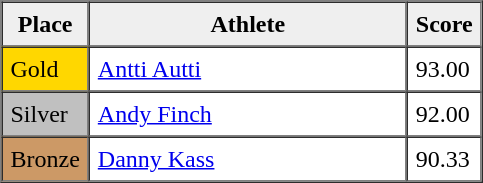<table border=1 cellpadding=5 cellspacing=0>
<tr>
<th style="background:#efefef;" width="20">Place</th>
<th style="background:#efefef;" width="200">Athlete</th>
<th style="background:#efefef;" width="20">Score</th>
</tr>
<tr align=left>
<td style="background:gold;">Gold</td>
<td><a href='#'>Antti Autti</a></td>
<td>93.00</td>
</tr>
<tr align=left>
<td style="background:silver;">Silver</td>
<td><a href='#'>Andy Finch</a></td>
<td>92.00</td>
</tr>
<tr align=left>
<td style="background:#CC9966;">Bronze</td>
<td><a href='#'>Danny Kass</a></td>
<td>90.33</td>
</tr>
</table>
